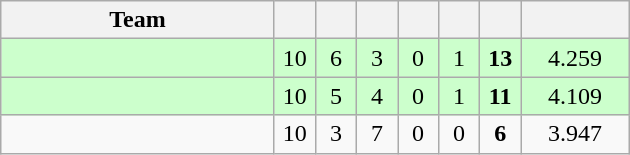<table class="wikitable" style="text-align:center">
<tr>
<th style="width:175px;">Team</th>
<th style="width:20px;"></th>
<th style="width:20px;"></th>
<th style="width:20px;"></th>
<th style="width:20px;"></th>
<th style="width:20px;"></th>
<th style="width:20px;"></th>
<th style="width:65px;"></th>
</tr>
<tr style="background:#cfc;">
<td style="text-align:left"></td>
<td>10</td>
<td>6</td>
<td>3</td>
<td>0</td>
<td>1</td>
<td><strong>13</strong></td>
<td>4.259</td>
</tr>
<tr style="background:#cfc;">
<td style="text-align:left"></td>
<td>10</td>
<td>5</td>
<td>4</td>
<td>0</td>
<td>1</td>
<td><strong>11</strong></td>
<td>4.109</td>
</tr>
<tr>
<td style="text-align:left"></td>
<td>10</td>
<td>3</td>
<td>7</td>
<td>0</td>
<td>0</td>
<td><strong>6</strong></td>
<td>3.947</td>
</tr>
</table>
